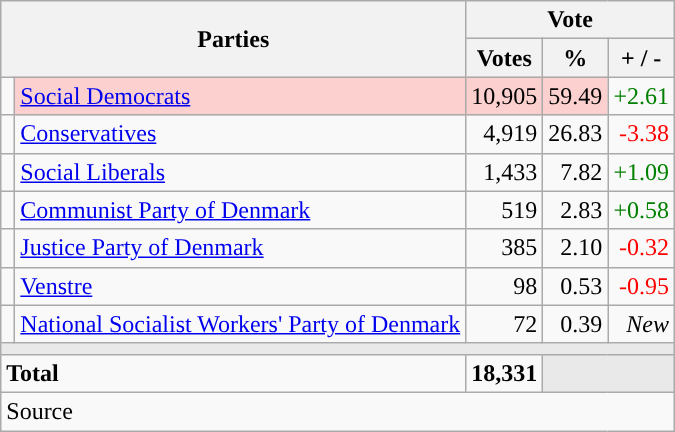<table class="wikitable" style="text-align:right;">
<tr>
<th style="text-align:centre;" rowspan="2" colspan="2" width="225">Parties</th>
<th colspan="3">Vote</th>
</tr>
<tr>
<th width="15">Votes</th>
<th width="15">%</th>
<th width="15">+ / -</th>
</tr>
<tr>
<td width="2" style="color:inherit;background:"></td>
<td bgcolor=#fbd0ce  align="left"><a href='#'>Social Democrats</a></td>
<td bgcolor=#fbd0ce>10,905</td>
<td bgcolor=#fbd0ce>59.49</td>
<td style=color:green;>+2.61</td>
</tr>
<tr>
<td width="2" style="color:inherit;background:"></td>
<td align="left"><a href='#'>Conservatives</a></td>
<td>4,919</td>
<td>26.83</td>
<td style=color:red;>-3.38</td>
</tr>
<tr>
<td width="2" style="color:inherit;background:"></td>
<td align="left"><a href='#'>Social Liberals</a></td>
<td>1,433</td>
<td>7.82</td>
<td style=color:green;>+1.09</td>
</tr>
<tr>
<td width="2" style="color:inherit;background:"></td>
<td align="left"><a href='#'>Communist Party of Denmark</a></td>
<td>519</td>
<td>2.83</td>
<td style=color:green;>+0.58</td>
</tr>
<tr>
<td width="2" style="color:inherit;background:"></td>
<td align="left"><a href='#'>Justice Party of Denmark</a></td>
<td>385</td>
<td>2.10</td>
<td style=color:red;>-0.32</td>
</tr>
<tr>
<td width="2" style="color:inherit;background:"></td>
<td align="left"><a href='#'>Venstre</a></td>
<td>98</td>
<td>0.53</td>
<td style=color:red;>-0.95</td>
</tr>
<tr>
<td width="2" style="color:inherit;background:"></td>
<td align="left"><a href='#'>National Socialist Workers' Party of Denmark</a></td>
<td>72</td>
<td>0.39</td>
<td><em>New</em></td>
</tr>
<tr>
<td colspan="7" bgcolor="#E9E9E9"></td>
</tr>
<tr>
<td align="left" colspan="2"><strong>Total</strong></td>
<td><strong>18,331</strong></td>
<td bgcolor="#E9E9E9" colspan="2"></td>
</tr>
<tr>
<td align="left" colspan="6">Source</td>
</tr>
</table>
